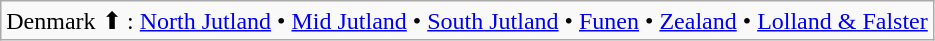<table class="wikitable centered">
<tr>
<td>Denmark ⬆ : <a href='#'>North Jutland</a> • <a href='#'>Mid Jutland</a> • <a href='#'>South Jutland</a> • <a href='#'>Funen</a> • <a href='#'>Zealand</a> • <a href='#'>Lolland & Falster</a></td>
</tr>
</table>
